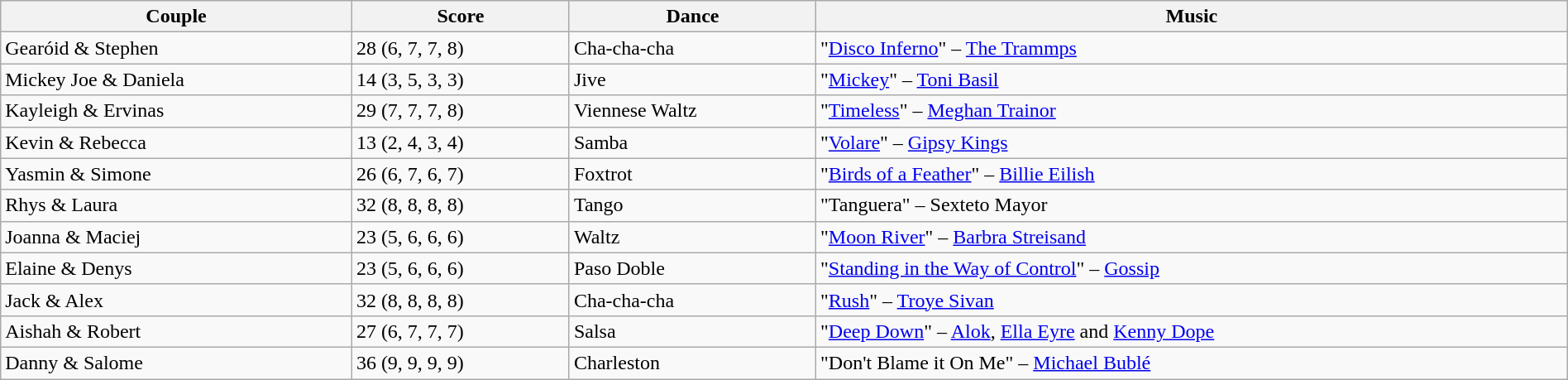<table class="wikitable sortable" style="width:100%;">
<tr>
<th>Couple</th>
<th>Score</th>
<th>Dance</th>
<th>Music</th>
</tr>
<tr>
<td>Gearóid & Stephen</td>
<td>28 (6, 7, 7, 8)</td>
<td>Cha-cha-cha</td>
<td>"<a href='#'>Disco Inferno</a>" – <a href='#'>The Trammps</a></td>
</tr>
<tr>
<td>Mickey Joe & Daniela</td>
<td>14 (3, 5, 3, 3)</td>
<td>Jive</td>
<td>"<a href='#'>Mickey</a>" – <a href='#'>Toni Basil</a></td>
</tr>
<tr>
<td>Kayleigh & Ervinas</td>
<td>29 (7, 7, 7, 8)</td>
<td>Viennese Waltz</td>
<td>"<a href='#'>Timeless</a>" – <a href='#'>Meghan Trainor</a></td>
</tr>
<tr>
<td>Kevin & Rebecca</td>
<td>13 (2, 4, 3, 4)</td>
<td>Samba</td>
<td>"<a href='#'>Volare</a>" – <a href='#'>Gipsy Kings</a></td>
</tr>
<tr>
<td>Yasmin & Simone</td>
<td>26 (6, 7, 6, 7)</td>
<td>Foxtrot</td>
<td>"<a href='#'>Birds of a Feather</a>" – <a href='#'>Billie Eilish</a></td>
</tr>
<tr>
<td>Rhys & Laura</td>
<td>32 (8, 8, 8, 8)</td>
<td>Tango</td>
<td>"Tanguera" – Sexteto Mayor</td>
</tr>
<tr>
<td>Joanna & Maciej</td>
<td>23 (5, 6, 6, 6)</td>
<td>Waltz</td>
<td>"<a href='#'>Moon River</a>" – <a href='#'>Barbra Streisand</a></td>
</tr>
<tr>
<td>Elaine & Denys</td>
<td>23 (5, 6, 6, 6)</td>
<td>Paso Doble</td>
<td>"<a href='#'>Standing in the Way of Control</a>" – <a href='#'>Gossip</a></td>
</tr>
<tr>
<td>Jack & Alex</td>
<td>32 (8, 8, 8, 8)</td>
<td>Cha-cha-cha</td>
<td>"<a href='#'>Rush</a>" – <a href='#'>Troye Sivan</a></td>
</tr>
<tr>
<td>Aishah & Robert</td>
<td>27 (6, 7, 7, 7)</td>
<td>Salsa</td>
<td>"<a href='#'>Deep Down</a>" – <a href='#'>Alok</a>, <a href='#'>Ella Eyre</a> and <a href='#'>Kenny Dope</a></td>
</tr>
<tr>
<td>Danny & Salome</td>
<td>36 (9, 9, 9, 9)</td>
<td>Charleston</td>
<td>"Don't Blame it On Me" – <a href='#'>Michael Bublé</a></td>
</tr>
</table>
